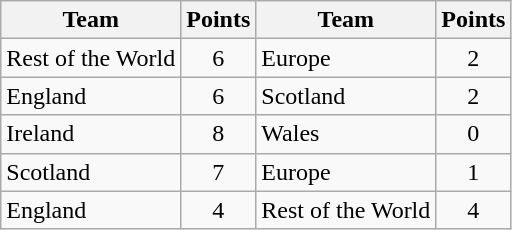<table class="wikitable" style="text-align:center">
<tr>
<th>Team</th>
<th>Points</th>
<th>Team</th>
<th>Points</th>
</tr>
<tr>
<td align=left>Rest of the World</td>
<td>6</td>
<td align=left> Europe</td>
<td>2</td>
</tr>
<tr>
<td align=left> England</td>
<td>6</td>
<td align=left> Scotland</td>
<td>2</td>
</tr>
<tr>
<td align=left> Ireland</td>
<td>8</td>
<td align=left> Wales</td>
<td>0</td>
</tr>
<tr>
<td align=left> Scotland</td>
<td>7</td>
<td align=left> Europe</td>
<td>1</td>
</tr>
<tr>
<td align=left> England</td>
<td>4</td>
<td align=left>Rest of the World</td>
<td>4</td>
</tr>
</table>
